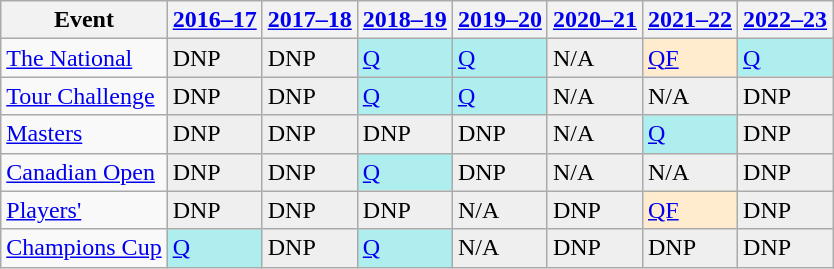<table class="wikitable" border="1">
<tr>
<th>Event</th>
<th><a href='#'>2016–17</a></th>
<th><a href='#'>2017–18</a></th>
<th><a href='#'>2018–19</a></th>
<th><a href='#'>2019–20</a></th>
<th><a href='#'>2020–21</a></th>
<th><a href='#'>2021–22</a></th>
<th><a href='#'>2022–23</a></th>
</tr>
<tr>
<td><a href='#'>The National</a></td>
<td style="background:#EFEFEF;">DNP</td>
<td style="background:#EFEFEF;">DNP</td>
<td style="background:#afeeee;"><a href='#'>Q</a></td>
<td style="background:#afeeee;"><a href='#'>Q</a></td>
<td style="background:#EFEFEF;">N/A</td>
<td style="background:#ffebcd;"><a href='#'>QF</a></td>
<td style="background:#afeeee;"><a href='#'>Q</a></td>
</tr>
<tr>
<td><a href='#'>Tour Challenge</a></td>
<td style="background:#EFEFEF;">DNP</td>
<td style="background:#EFEFEF;">DNP</td>
<td style="background:#afeeee;"><a href='#'>Q</a></td>
<td style="background:#afeeee;"><a href='#'>Q</a></td>
<td style="background:#EFEFEF;">N/A</td>
<td style="background:#EFEFEF;">N/A</td>
<td style="background:#EFEFEF;">DNP</td>
</tr>
<tr>
<td><a href='#'>Masters</a></td>
<td style="background:#EFEFEF;">DNP</td>
<td style="background:#EFEFEF;">DNP</td>
<td style="background:#EFEFEF;">DNP</td>
<td style="background:#EFEFEF;">DNP</td>
<td style="background:#EFEFEF;">N/A</td>
<td style="background:#afeeee;"><a href='#'>Q</a></td>
<td style="background:#EFEFEF;">DNP</td>
</tr>
<tr>
<td><a href='#'>Canadian Open</a></td>
<td style="background:#EFEFEF;">DNP</td>
<td style="background:#EFEFEF;">DNP</td>
<td style="background:#afeeee;"><a href='#'>Q</a></td>
<td style="background:#EFEFEF;">DNP</td>
<td style="background:#EFEFEF;">N/A</td>
<td style="background:#EFEFEF;">N/A</td>
<td style="background:#EFEFEF;">DNP</td>
</tr>
<tr>
<td><a href='#'>Players'</a></td>
<td style="background:#EFEFEF;">DNP</td>
<td style="background:#EFEFEF;">DNP</td>
<td style="background:#EFEFEF;">DNP</td>
<td style="background:#EFEFEF;">N/A</td>
<td style="background:#EFEFEF;">DNP</td>
<td style="background:#ffebcd;"><a href='#'>QF</a></td>
<td style="background:#EFEFEF;">DNP</td>
</tr>
<tr>
<td><a href='#'>Champions Cup</a></td>
<td style="background:#afeeee;"><a href='#'>Q</a></td>
<td style="background:#EFEFEF;">DNP</td>
<td style="background:#afeeee;"><a href='#'>Q</a></td>
<td style="background:#EFEFEF;">N/A</td>
<td style="background:#EFEFEF;">DNP</td>
<td style="background:#EFEFEF;">DNP</td>
<td style="background:#EFEFEF;">DNP</td>
</tr>
</table>
